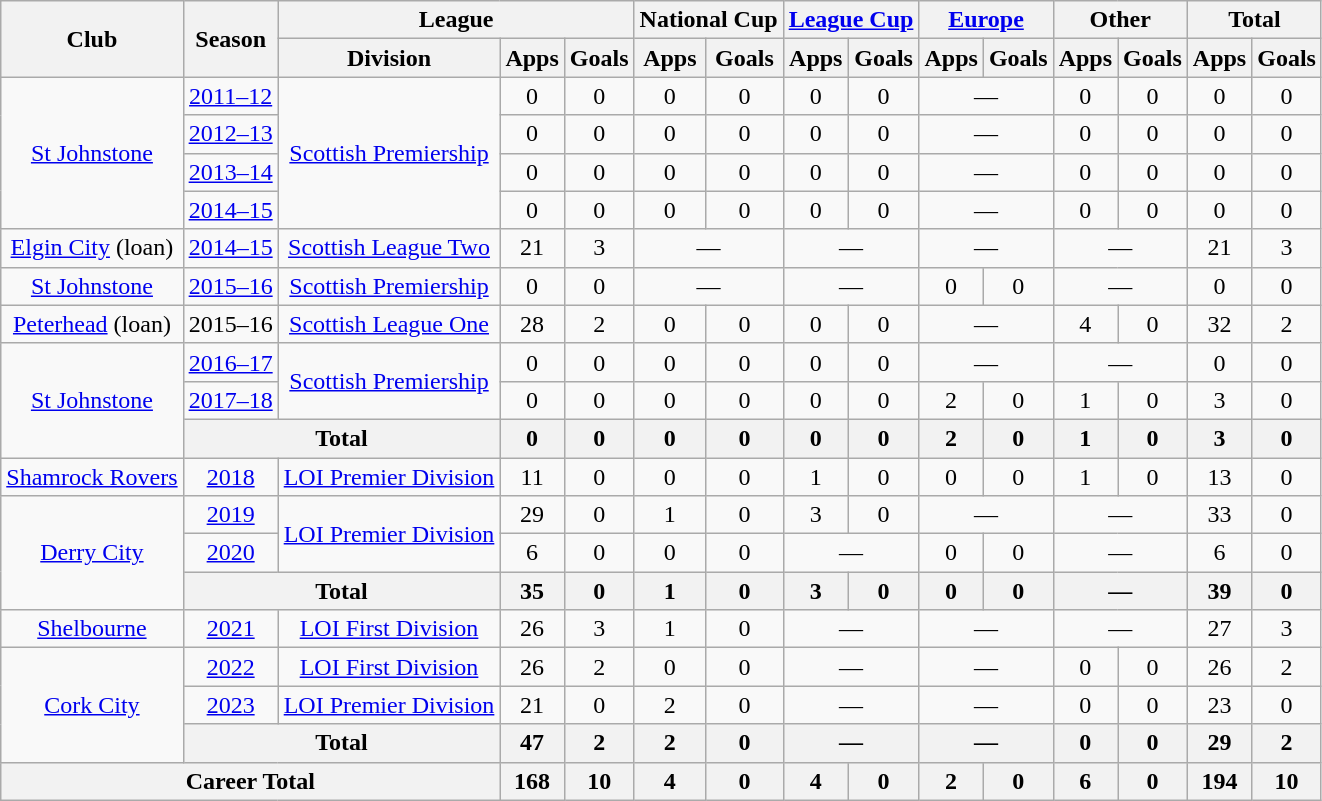<table class="wikitable" style="text-align:center">
<tr>
<th rowspan="2">Club</th>
<th rowspan="2">Season</th>
<th colspan="3">League</th>
<th colspan="2">National Cup</th>
<th colspan="2"><a href='#'>League Cup</a></th>
<th colspan="2"><a href='#'>Europe</a></th>
<th colspan="2">Other</th>
<th colspan="2">Total</th>
</tr>
<tr>
<th>Division</th>
<th>Apps</th>
<th>Goals</th>
<th>Apps</th>
<th>Goals</th>
<th>Apps</th>
<th>Goals</th>
<th>Apps</th>
<th>Goals</th>
<th>Apps</th>
<th>Goals</th>
<th>Apps</th>
<th>Goals</th>
</tr>
<tr>
<td rowspan="4"><a href='#'>St Johnstone</a></td>
<td><a href='#'>2011–12</a></td>
<td rowspan="4"><a href='#'>Scottish Premiership</a></td>
<td>0</td>
<td>0</td>
<td>0</td>
<td>0</td>
<td>0</td>
<td>0</td>
<td colspan="2">—</td>
<td>0</td>
<td>0</td>
<td>0</td>
<td>0</td>
</tr>
<tr>
<td><a href='#'>2012–13</a></td>
<td>0</td>
<td>0</td>
<td>0</td>
<td>0</td>
<td>0</td>
<td>0</td>
<td colspan="2">—</td>
<td>0</td>
<td>0</td>
<td>0</td>
<td>0</td>
</tr>
<tr>
<td><a href='#'>2013–14</a></td>
<td>0</td>
<td>0</td>
<td>0</td>
<td>0</td>
<td>0</td>
<td>0</td>
<td colspan="2">—</td>
<td>0</td>
<td>0</td>
<td>0</td>
<td>0</td>
</tr>
<tr>
<td><a href='#'>2014–15</a></td>
<td>0</td>
<td>0</td>
<td>0</td>
<td>0</td>
<td>0</td>
<td>0</td>
<td colspan="2">—</td>
<td>0</td>
<td>0</td>
<td>0</td>
<td>0</td>
</tr>
<tr>
<td><a href='#'>Elgin City</a> (loan)</td>
<td><a href='#'>2014–15</a></td>
<td><a href='#'>Scottish League Two</a></td>
<td>21</td>
<td>3</td>
<td colspan="2">—</td>
<td colspan="2">—</td>
<td colspan="2">—</td>
<td colspan="2">—</td>
<td>21</td>
<td>3</td>
</tr>
<tr>
<td><a href='#'>St Johnstone</a></td>
<td><a href='#'>2015–16</a></td>
<td><a href='#'>Scottish Premiership</a></td>
<td>0</td>
<td>0</td>
<td colspan="2">—</td>
<td colspan="2">—</td>
<td>0</td>
<td>0</td>
<td colspan="2">—</td>
<td>0</td>
<td>0</td>
</tr>
<tr>
<td><a href='#'>Peterhead</a> (loan)</td>
<td>2015–16</td>
<td><a href='#'>Scottish League One</a></td>
<td>28</td>
<td>2</td>
<td>0</td>
<td>0</td>
<td>0</td>
<td>0</td>
<td colspan="2">—</td>
<td>4</td>
<td>0</td>
<td>32</td>
<td>2</td>
</tr>
<tr>
<td rowspan="3"><a href='#'>St Johnstone</a></td>
<td><a href='#'>2016–17</a></td>
<td rowspan="2"><a href='#'>Scottish Premiership</a></td>
<td>0</td>
<td>0</td>
<td>0</td>
<td>0</td>
<td>0</td>
<td>0</td>
<td colspan="2">—</td>
<td colspan="2">—</td>
<td>0</td>
<td>0</td>
</tr>
<tr>
<td><a href='#'>2017–18</a></td>
<td>0</td>
<td>0</td>
<td>0</td>
<td>0</td>
<td>0</td>
<td>0</td>
<td>2</td>
<td>0</td>
<td>1</td>
<td>0</td>
<td>3</td>
<td>0</td>
</tr>
<tr>
<th colspan="2">Total</th>
<th>0</th>
<th>0</th>
<th>0</th>
<th>0</th>
<th>0</th>
<th>0</th>
<th>2</th>
<th>0</th>
<th>1</th>
<th>0</th>
<th>3</th>
<th>0</th>
</tr>
<tr>
<td><a href='#'>Shamrock Rovers</a></td>
<td><a href='#'>2018</a></td>
<td><a href='#'>LOI Premier Division</a></td>
<td>11</td>
<td>0</td>
<td>0</td>
<td>0</td>
<td>1</td>
<td>0</td>
<td>0</td>
<td>0</td>
<td>1</td>
<td>0</td>
<td>13</td>
<td>0</td>
</tr>
<tr>
<td rowspan="3"><a href='#'>Derry City</a></td>
<td><a href='#'>2019</a></td>
<td rowspan="2"><a href='#'>LOI Premier Division</a></td>
<td>29</td>
<td>0</td>
<td>1</td>
<td>0</td>
<td>3</td>
<td>0</td>
<td colspan="2">—</td>
<td colspan="2">—</td>
<td>33</td>
<td>0</td>
</tr>
<tr>
<td><a href='#'>2020</a></td>
<td>6</td>
<td>0</td>
<td>0</td>
<td>0</td>
<td colspan="2">—</td>
<td>0</td>
<td>0</td>
<td colspan="2">—</td>
<td>6</td>
<td>0</td>
</tr>
<tr>
<th colspan="2">Total</th>
<th>35</th>
<th>0</th>
<th>1</th>
<th>0</th>
<th>3</th>
<th>0</th>
<th>0</th>
<th>0</th>
<th colspan="2">—</th>
<th>39</th>
<th>0</th>
</tr>
<tr>
<td><a href='#'>Shelbourne</a></td>
<td><a href='#'>2021</a></td>
<td><a href='#'>LOI First Division</a></td>
<td>26</td>
<td>3</td>
<td>1</td>
<td>0</td>
<td colspan="2">—</td>
<td colspan="2">—</td>
<td colspan="2">—</td>
<td>27</td>
<td>3</td>
</tr>
<tr>
<td rowspan="3"><a href='#'>Cork City</a></td>
<td><a href='#'>2022</a></td>
<td><a href='#'>LOI First Division</a></td>
<td>26</td>
<td>2</td>
<td>0</td>
<td>0</td>
<td colspan="2">—</td>
<td colspan="2">—</td>
<td>0</td>
<td>0</td>
<td>26</td>
<td>2</td>
</tr>
<tr>
<td><a href='#'>2023</a></td>
<td><a href='#'>LOI Premier Division</a></td>
<td>21</td>
<td>0</td>
<td>2</td>
<td>0</td>
<td colspan="2">—</td>
<td colspan="2">—</td>
<td>0</td>
<td>0</td>
<td>23</td>
<td>0</td>
</tr>
<tr>
<th colspan="2">Total</th>
<th>47</th>
<th>2</th>
<th>2</th>
<th>0</th>
<th colspan="2">—</th>
<th colspan="2">—</th>
<th>0</th>
<th>0</th>
<th>29</th>
<th>2</th>
</tr>
<tr>
<th colspan="3">Career Total</th>
<th>168</th>
<th>10</th>
<th>4</th>
<th>0</th>
<th>4</th>
<th>0</th>
<th>2</th>
<th>0</th>
<th>6</th>
<th>0</th>
<th>194</th>
<th>10</th>
</tr>
</table>
